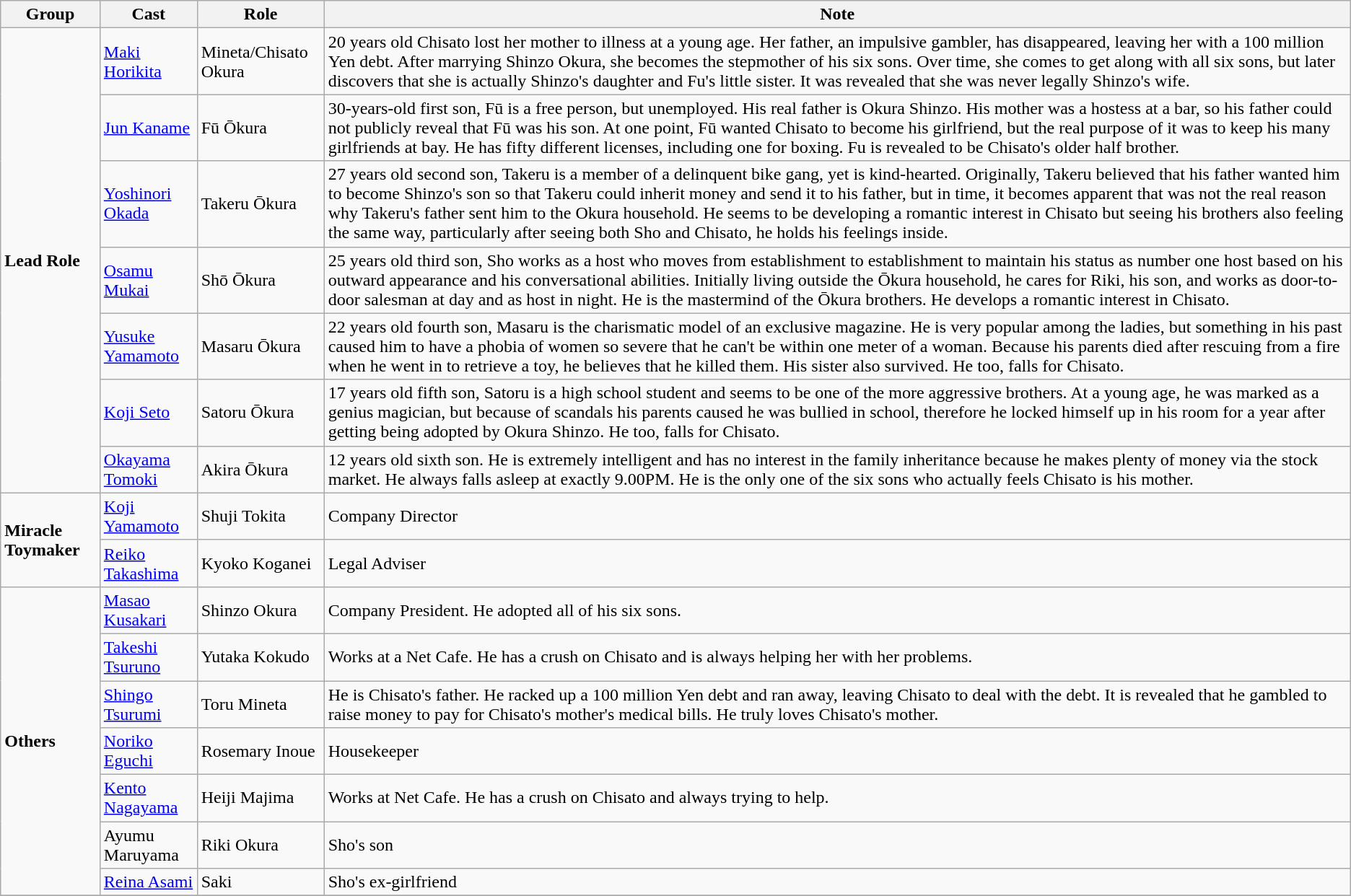<table class="wikitable">
<tr>
<th>Group</th>
<th>Cast</th>
<th>Role</th>
<th>Note</th>
</tr>
<tr>
<td rowspan=7><strong>Lead Role</strong></td>
<td><a href='#'>Maki Horikita</a></td>
<td>Mineta/Chisato Okura</td>
<td>20 years old Chisato lost her mother to illness at a young age.  Her father, an impulsive gambler, has disappeared, leaving her with a 100 million Yen debt.  After marrying Shinzo Okura, she becomes the stepmother of his six sons. Over time, she comes to get along with all six sons, but later discovers that she is actually Shinzo's daughter and Fu's little sister. It was revealed that she was never legally Shinzo's wife.</td>
</tr>
<tr>
<td><a href='#'>Jun Kaname</a></td>
<td>Fū Ōkura</td>
<td>30-years-old first son, Fū is a free person, but unemployed. His real father is Okura Shinzo. His mother was a hostess at a bar, so his father could not publicly reveal that Fū was his son.  At one point, Fū wanted Chisato to become his girlfriend, but the real purpose of it was to keep his many girlfriends at bay. He has fifty different licenses, including one for boxing. Fu is revealed to be Chisato's older half brother.</td>
</tr>
<tr>
<td><a href='#'>Yoshinori Okada</a></td>
<td>Takeru Ōkura</td>
<td>27 years old second son, Takeru is a member of a delinquent bike gang, yet is kind-hearted.  Originally, Takeru believed that his father wanted him to become Shinzo's son so that Takeru could inherit money and send it to his father, but in time, it becomes apparent that was not the real reason why Takeru's father sent him to the Okura household. He seems to be developing a romantic interest in Chisato but seeing his brothers also feeling the same way, particularly after seeing both Sho and Chisato, he holds his feelings inside.</td>
</tr>
<tr>
<td><a href='#'>Osamu Mukai</a></td>
<td>Shō Ōkura</td>
<td>25 years old third son, Sho works as a host who moves from establishment to establishment to maintain his status as number one host based on his outward appearance and his conversational abilities. Initially living outside the Ōkura household, he cares for Riki, his son, and works as door-to-door salesman at day and as host in night. He is the mastermind of the Ōkura brothers. He develops a romantic interest in Chisato.</td>
</tr>
<tr>
<td><a href='#'>Yusuke Yamamoto</a></td>
<td>Masaru Ōkura</td>
<td>22 years old fourth son, Masaru is the charismatic model of an exclusive magazine.  He is very popular among the ladies, but something in his past caused him to have a phobia of women so severe that he can't be within one meter of a woman. Because his parents died after rescuing from a fire when he went in to retrieve a toy, he believes that he killed them. His sister also survived. He too, falls for Chisato.</td>
</tr>
<tr>
<td><a href='#'>Koji Seto</a></td>
<td>Satoru Ōkura</td>
<td>17 years old fifth son, Satoru is a high school student and seems to be one of the more aggressive brothers. At a young age, he was marked as a genius magician, but because of scandals his parents caused he was bullied in school, therefore he locked himself up in his room for a year after getting being adopted by Okura Shinzo. He too, falls for Chisato.</td>
</tr>
<tr>
<td><a href='#'>Okayama Tomoki</a></td>
<td>Akira Ōkura</td>
<td>12 years old sixth son. He is extremely intelligent and has no interest in the family inheritance because he makes plenty of money via the stock market. He always falls asleep at exactly 9.00PM. He is the only one of the six sons who actually feels Chisato is his mother.</td>
</tr>
<tr>
<td rowspan=2><strong>Miracle Toymaker</strong></td>
<td><a href='#'>Koji Yamamoto</a></td>
<td>Shuji Tokita</td>
<td>Company Director</td>
</tr>
<tr>
<td><a href='#'>Reiko Takashima</a></td>
<td>Kyoko Koganei</td>
<td>Legal Adviser</td>
</tr>
<tr>
<td rowspan=7><strong>Others</strong></td>
<td><a href='#'>Masao Kusakari</a></td>
<td>Shinzo Okura</td>
<td>Company President. He adopted all of his six sons.</td>
</tr>
<tr>
<td><a href='#'>Takeshi Tsuruno</a></td>
<td>Yutaka Kokudo</td>
<td>Works at a Net Cafe. He has a crush on Chisato and is always helping her with her problems.</td>
</tr>
<tr>
<td><a href='#'>Shingo Tsurumi</a></td>
<td>Toru Mineta</td>
<td>He is Chisato's father. He racked up a 100 million Yen debt and ran away, leaving Chisato to deal with the debt. It is revealed that he gambled to raise money to pay for Chisato's mother's medical bills. He truly loves Chisato's mother.</td>
</tr>
<tr>
<td><a href='#'>Noriko Eguchi</a></td>
<td>Rosemary Inoue</td>
<td>Housekeeper</td>
</tr>
<tr>
<td><a href='#'>Kento Nagayama</a></td>
<td>Heiji Majima</td>
<td>Works at Net Cafe. He has a crush on Chisato and always trying to help.</td>
</tr>
<tr>
<td>Ayumu Maruyama</td>
<td>Riki Okura</td>
<td>Sho's son</td>
</tr>
<tr>
<td><a href='#'>Reina Asami</a></td>
<td>Saki</td>
<td>Sho's ex-girlfriend</td>
</tr>
<tr>
</tr>
</table>
